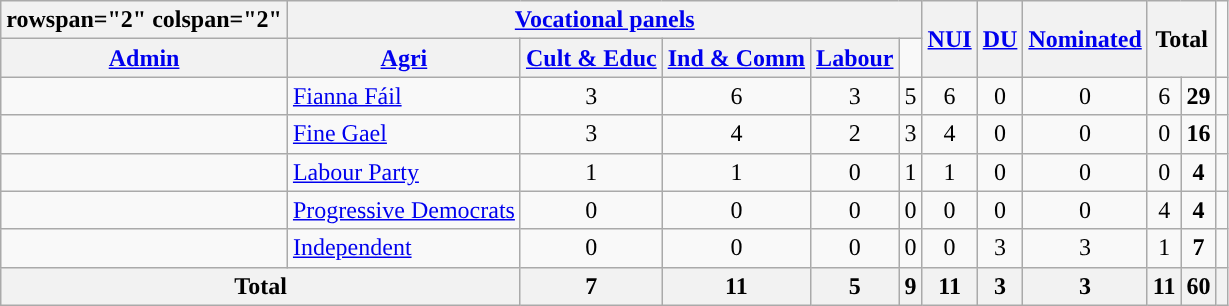<table class="wikitable">
<tr>
<th>rowspan="2" colspan="2" </th>
<th scope="col" colspan="5"><a href='#'>Vocational panels</a></th>
<th rowspan="2"><a href='#'>NUI</a></th>
<th rowspan="2"><a href='#'>DU</a></th>
<th rowspan="2"><a href='#'>Nominated</a></th>
<th rowspan="2" colspan="2">Total</th>
</tr>
<tr>
<th scope="col"><a href='#'>Admin</a></th>
<th scope="col"><a href='#'>Agri</a></th>
<th scope="col"><a href='#'>Cult & Educ</a></th>
<th scope="col"><a href='#'>Ind & Comm</a></th>
<th scope="col"><a href='#'>Labour</a></th>
</tr>
<tr style="text-align:center">
<td style="background-color: "></td>
<td align="left"><a href='#'>Fianna Fáil</a></td>
<td>3</td>
<td>6</td>
<td>3</td>
<td>5</td>
<td>6</td>
<td>0</td>
<td>0</td>
<td>6</td>
<td><strong>29</strong></td>
<td style="background-color: "></td>
</tr>
<tr style="text-align:center">
<td style="background-color: "></td>
<td align="left"><a href='#'>Fine Gael</a></td>
<td>3</td>
<td>4</td>
<td>2</td>
<td>3</td>
<td>4</td>
<td>0</td>
<td>0</td>
<td>0</td>
<td><strong>16</strong></td>
<td style="background-color: "></td>
</tr>
<tr style="text-align:center">
<td style="background-color: "></td>
<td align="left"><a href='#'>Labour Party</a></td>
<td>1</td>
<td>1</td>
<td>0</td>
<td>1</td>
<td>1</td>
<td>0</td>
<td>0</td>
<td>0</td>
<td><strong>4</strong></td>
<td style="background-color: "></td>
</tr>
<tr style="text-align:center">
<td style="background-color: "></td>
<td align="left"><a href='#'>Progressive Democrats</a></td>
<td>0</td>
<td>0</td>
<td>0</td>
<td>0</td>
<td>0</td>
<td>0</td>
<td>0</td>
<td>4</td>
<td><strong>4</strong></td>
<td style="background-color: "></td>
</tr>
<tr style="text-align:center">
<td style="background-color: "></td>
<td align="left"><a href='#'>Independent</a></td>
<td>0</td>
<td>0</td>
<td>0</td>
<td>0</td>
<td>0</td>
<td>3</td>
<td>3</td>
<td>1</td>
<td><strong>7</strong></td>
<td style="background-color: "></td>
</tr>
<tr style="text-align:center">
<th colspan="2">Total</th>
<th>7</th>
<th>11</th>
<th>5</th>
<th>9</th>
<th>11</th>
<th>3</th>
<th>3</th>
<th>11</th>
<th>60</th>
<th></th>
</tr>
</table>
